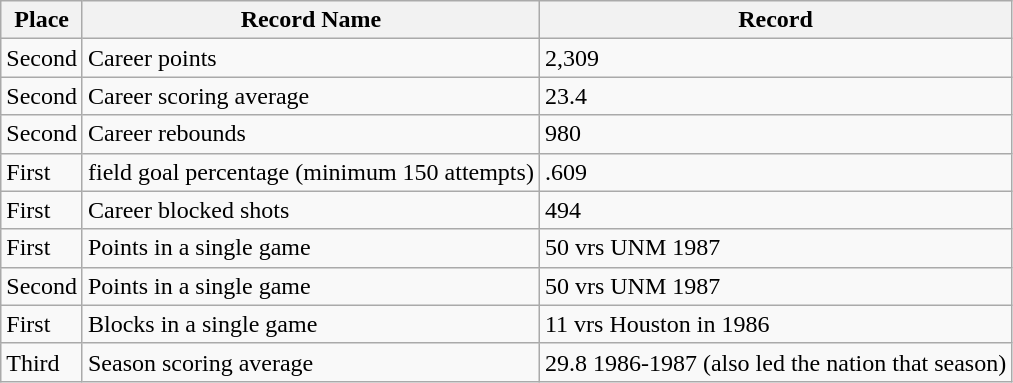<table class="wikitable">
<tr>
<th>Place</th>
<th>Record Name</th>
<th>Record</th>
</tr>
<tr>
<td>Second</td>
<td>Career points</td>
<td>2,309</td>
</tr>
<tr>
<td>Second</td>
<td>Career scoring average</td>
<td>23.4</td>
</tr>
<tr>
<td>Second</td>
<td>Career rebounds</td>
<td>980</td>
</tr>
<tr>
<td>First</td>
<td>field goal percentage (minimum 150 attempts)</td>
<td>.609</td>
</tr>
<tr>
<td>First</td>
<td>Career blocked shots</td>
<td>494</td>
</tr>
<tr>
<td>First</td>
<td>Points in a single game</td>
<td>50 vrs UNM 1987</td>
</tr>
<tr>
<td>Second</td>
<td>Points in a single game</td>
<td>50 vrs UNM 1987</td>
</tr>
<tr>
<td>First</td>
<td>Blocks in a single game</td>
<td>11 vrs Houston in 1986</td>
</tr>
<tr>
<td>Third</td>
<td>Season scoring average</td>
<td>29.8 1986-1987 (also led the nation that season)</td>
</tr>
</table>
